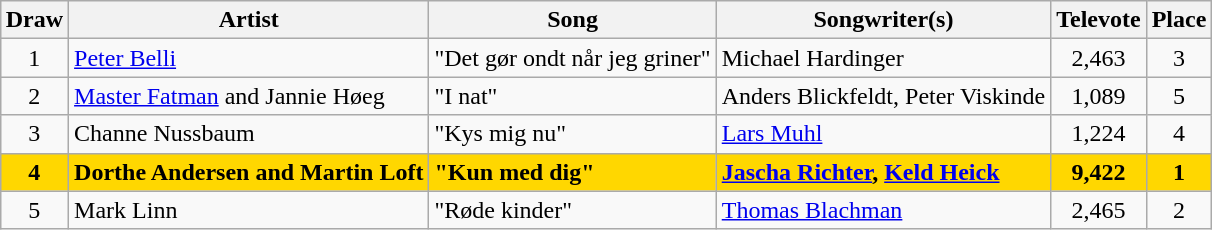<table class="sortable wikitable" style="margin: 1em auto 1em auto; text-align:center">
<tr>
<th>Draw</th>
<th>Artist</th>
<th>Song</th>
<th>Songwriter(s)</th>
<th>Televote</th>
<th>Place</th>
</tr>
<tr>
<td>1</td>
<td align="left"><a href='#'>Peter Belli</a></td>
<td align="left">"Det gør ondt når jeg griner"</td>
<td align="left">Michael Hardinger</td>
<td>2,463</td>
<td>3</td>
</tr>
<tr>
<td>2</td>
<td align="left"><a href='#'>Master Fatman</a> and Jannie Høeg</td>
<td align="left">"I nat"</td>
<td align="left">Anders Blickfeldt, Peter Viskinde</td>
<td>1,089</td>
<td>5</td>
</tr>
<tr>
<td>3</td>
<td align="left">Channe Nussbaum</td>
<td align="left">"Kys mig nu"</td>
<td align="left"><a href='#'>Lars Muhl</a></td>
<td>1,224</td>
<td>4</td>
</tr>
<tr style="background:gold; font-weight:bold;">
<td>4</td>
<td align="left">Dorthe Andersen and Martin Loft</td>
<td align="left">"Kun med dig"</td>
<td align="left"><a href='#'>Jascha Richter</a>, <a href='#'>Keld Heick</a></td>
<td>9,422</td>
<td>1</td>
</tr>
<tr>
<td>5</td>
<td align="left">Mark Linn</td>
<td align="left">"Røde kinder"</td>
<td align="left"><a href='#'>Thomas Blachman</a></td>
<td>2,465</td>
<td>2</td>
</tr>
</table>
